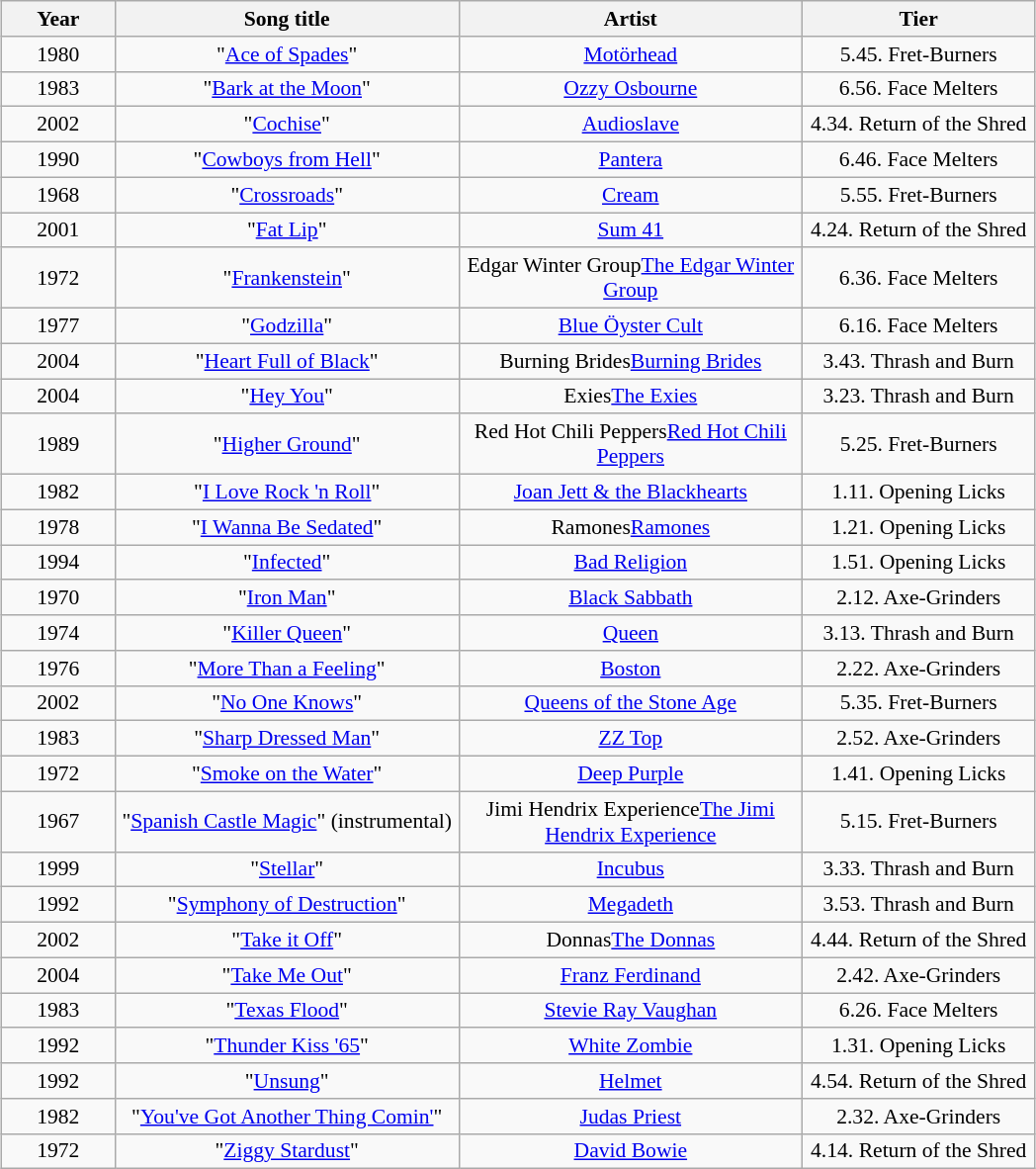<table class="wikitable sortable" style="font-size:90%; text-align:center; margin: 5px;">
<tr>
<th width=70>Year</th>
<th width=225>Song title</th>
<th width=225>Artist</th>
<th width=150>Tier</th>
</tr>
<tr>
<td>1980</td>
<td>"<a href='#'>Ace of Spades</a>"</td>
<td><a href='#'>Motörhead</a></td>
<td><span>5.4</span>5. Fret-Burners</td>
</tr>
<tr>
<td>1983</td>
<td>"<a href='#'>Bark at the Moon</a>"</td>
<td><a href='#'>Ozzy Osbourne</a></td>
<td><span>6.5</span>6. Face Melters</td>
</tr>
<tr>
<td>2002</td>
<td>"<a href='#'>Cochise</a>"</td>
<td><a href='#'>Audioslave</a></td>
<td><span>4.3</span>4. Return of the Shred</td>
</tr>
<tr>
<td>1990</td>
<td>"<a href='#'>Cowboys from Hell</a>"</td>
<td><a href='#'>Pantera</a></td>
<td><span>6.4</span>6. Face Melters</td>
</tr>
<tr>
<td>1968</td>
<td>"<a href='#'>Crossroads</a>"</td>
<td><a href='#'>Cream</a></td>
<td><span>5.5</span>5. Fret-Burners</td>
</tr>
<tr>
<td>2001</td>
<td>"<a href='#'>Fat Lip</a>"</td>
<td><a href='#'>Sum 41</a></td>
<td><span>4.2</span>4. Return of the Shred</td>
</tr>
<tr>
<td>1972</td>
<td>"<a href='#'>Frankenstein</a>"</td>
<td><span>Edgar Winter Group</span><a href='#'>The Edgar Winter Group</a></td>
<td><span>6.3</span>6. Face Melters</td>
</tr>
<tr>
<td>1977</td>
<td>"<a href='#'>Godzilla</a>"</td>
<td><a href='#'>Blue Öyster Cult</a></td>
<td><span>6.1</span>6. Face Melters</td>
</tr>
<tr>
<td>2004</td>
<td>"<a href='#'>Heart Full of Black</a>"</td>
<td><span>Burning Brides</span><a href='#'>Burning Brides</a></td>
<td><span>3.4</span>3. Thrash and Burn</td>
</tr>
<tr>
<td>2004</td>
<td>"<a href='#'>Hey You</a>"</td>
<td><span>Exies</span><a href='#'>The Exies</a></td>
<td><span>3.2</span>3. Thrash and Burn</td>
</tr>
<tr>
<td>1989</td>
<td>"<a href='#'>Higher Ground</a>"</td>
<td><span>Red Hot Chili Peppers</span><a href='#'>Red Hot Chili Peppers</a></td>
<td><span>5.2</span>5. Fret-Burners</td>
</tr>
<tr>
<td>1982</td>
<td>"<a href='#'>I Love Rock 'n Roll</a>"</td>
<td><a href='#'>Joan Jett & the Blackhearts</a></td>
<td><span>1.1</span>1. Opening Licks</td>
</tr>
<tr>
<td>1978</td>
<td>"<a href='#'>I Wanna Be Sedated</a>"</td>
<td><span>Ramones</span><a href='#'>Ramones</a></td>
<td><span>1.2</span>1. Opening Licks</td>
</tr>
<tr>
<td>1994</td>
<td>"<a href='#'>Infected</a>"</td>
<td><a href='#'>Bad Religion</a></td>
<td><span>1.5</span>1. Opening Licks</td>
</tr>
<tr>
<td>1970</td>
<td>"<a href='#'>Iron Man</a>"</td>
<td><a href='#'>Black Sabbath</a></td>
<td><span>2.1</span>2. Axe-Grinders</td>
</tr>
<tr>
<td>1974</td>
<td>"<a href='#'>Killer Queen</a>"</td>
<td><a href='#'>Queen</a></td>
<td><span>3.1</span>3. Thrash and Burn</td>
</tr>
<tr>
<td>1976</td>
<td>"<a href='#'>More Than a Feeling</a>"</td>
<td><a href='#'>Boston</a></td>
<td><span>2.2</span>2. Axe-Grinders</td>
</tr>
<tr>
<td>2002</td>
<td>"<a href='#'>No One Knows</a>"</td>
<td><a href='#'>Queens of the Stone Age</a></td>
<td><span>5.3</span>5. Fret-Burners</td>
</tr>
<tr>
<td>1983</td>
<td>"<a href='#'>Sharp Dressed Man</a>"</td>
<td><a href='#'>ZZ Top</a></td>
<td><span>2.5</span>2. Axe-Grinders</td>
</tr>
<tr>
<td>1972</td>
<td>"<a href='#'>Smoke on the Water</a>"</td>
<td><a href='#'>Deep Purple</a></td>
<td><span>1.4</span>1. Opening Licks</td>
</tr>
<tr>
<td>1967</td>
<td>"<a href='#'>Spanish Castle Magic</a>" (instrumental)</td>
<td><span>Jimi Hendrix Experience</span><a href='#'>The Jimi Hendrix Experience</a></td>
<td><span>5.1</span>5. Fret-Burners</td>
</tr>
<tr>
<td>1999</td>
<td>"<a href='#'>Stellar</a>"</td>
<td><a href='#'>Incubus</a></td>
<td><span>3.3</span>3. Thrash and Burn</td>
</tr>
<tr>
<td>1992</td>
<td>"<a href='#'>Symphony of Destruction</a>"</td>
<td><a href='#'>Megadeth</a></td>
<td><span>3.5</span>3. Thrash and Burn</td>
</tr>
<tr>
<td>2002</td>
<td>"<a href='#'>Take it Off</a>"</td>
<td><span>Donnas</span><a href='#'>The Donnas</a></td>
<td><span>4.4</span>4. Return of the Shred</td>
</tr>
<tr>
<td>2004</td>
<td>"<a href='#'>Take Me Out</a>"</td>
<td><a href='#'>Franz Ferdinand</a></td>
<td><span>2.4</span>2. Axe-Grinders</td>
</tr>
<tr>
<td>1983</td>
<td>"<a href='#'>Texas Flood</a>"</td>
<td><a href='#'>Stevie Ray Vaughan</a></td>
<td><span>6.2</span>6. Face Melters</td>
</tr>
<tr>
<td>1992</td>
<td>"<a href='#'>Thunder Kiss '65</a>"</td>
<td><a href='#'>White Zombie</a></td>
<td><span>1.3</span>1. Opening Licks</td>
</tr>
<tr>
<td>1992</td>
<td>"<a href='#'>Unsung</a>"</td>
<td><a href='#'>Helmet</a></td>
<td><span>4.5</span>4. Return of the Shred</td>
</tr>
<tr>
<td>1982</td>
<td>"<a href='#'>You've Got Another Thing Comin'</a>"</td>
<td><a href='#'>Judas Priest</a></td>
<td><span>2.3</span>2. Axe-Grinders</td>
</tr>
<tr>
<td>1972</td>
<td>"<a href='#'>Ziggy Stardust</a>"</td>
<td><a href='#'>David Bowie</a></td>
<td><span>4.1</span>4. Return of the Shred</td>
</tr>
</table>
